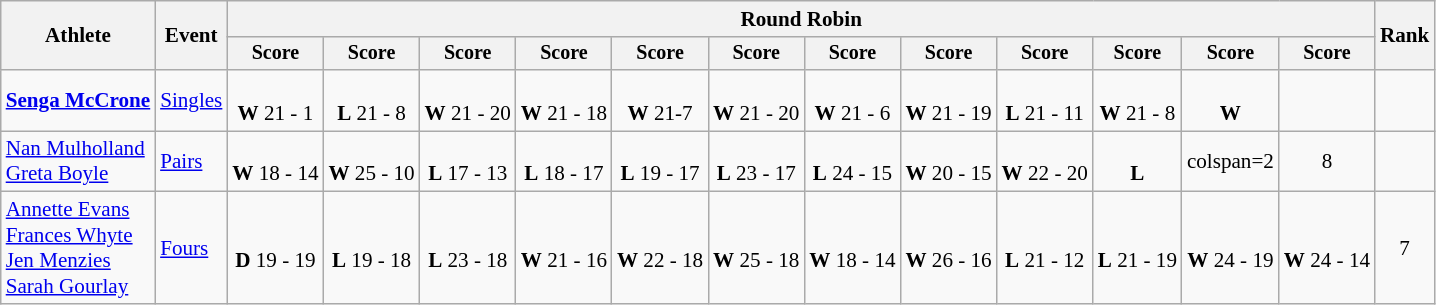<table class="wikitable" style="font-size:88%; text-align:center">
<tr>
<th rowspan=2>Athlete</th>
<th rowspan=2>Event</th>
<th colspan=12>Round Robin</th>
<th rowspan=2>Rank</th>
</tr>
<tr style="font-size:95%">
<th>Score</th>
<th>Score</th>
<th>Score</th>
<th>Score</th>
<th>Score</th>
<th>Score</th>
<th>Score</th>
<th>Score</th>
<th>Score</th>
<th>Score</th>
<th>Score</th>
<th>Score</th>
</tr>
<tr>
<td align=left><strong><a href='#'>Senga McCrone</a></strong></td>
<td align=left><a href='#'>Singles</a></td>
<td><br><strong>W</strong> 21 - 1</td>
<td><br><strong>L</strong> 21 - 8</td>
<td><br><strong>W</strong> 21 - 20</td>
<td><br><strong>W</strong> 21 - 18</td>
<td><br><strong>W</strong> 21-7</td>
<td><br><strong>W</strong> 21 - 20</td>
<td><br><strong>W</strong> 21 - 6</td>
<td><br><strong>W</strong> 21 - 19</td>
<td><br><strong>L</strong> 21 - 11</td>
<td><br><strong>W</strong> 21 - 8</td>
<td><br><strong>W</strong></td>
<td></td>
<td></td>
</tr>
<tr>
<td align=left><a href='#'>Nan Mulholland</a><br><a href='#'>Greta Boyle</a></td>
<td align=left><a href='#'>Pairs</a></td>
<td><br><strong>W</strong> 18 - 14</td>
<td><br><strong>W</strong> 25 - 10</td>
<td><br><strong>L</strong> 17 - 13</td>
<td><br><strong>L</strong> 18 - 17</td>
<td><br><strong>L</strong> 19 - 17</td>
<td><br><strong>L</strong> 23 - 17</td>
<td><br><strong>L</strong> 24 - 15</td>
<td><br><strong>W</strong> 20 - 15</td>
<td><br><strong>W</strong> 22 - 20</td>
<td><br><strong>L</strong></td>
<td>colspan=2 </td>
<td>8</td>
</tr>
<tr align=centre>
<td align=left><a href='#'>Annette Evans</a><br><a href='#'>Frances Whyte</a><br><a href='#'>Jen Menzies</a><br><a href='#'>Sarah Gourlay</a></td>
<td align=left><a href='#'>Fours</a></td>
<td><br><strong>D</strong> 19 - 19</td>
<td><br><strong>L</strong> 19 - 18</td>
<td><br><strong>L</strong> 23 - 18</td>
<td><br><strong>W</strong> 21 - 16</td>
<td><br><strong>W</strong> 22 - 18</td>
<td><br><strong>W</strong> 25 - 18</td>
<td><br><strong>W</strong> 18 - 14</td>
<td><br><strong>W</strong> 26 - 16</td>
<td><br><strong>L</strong> 21 - 12</td>
<td><br><strong>L</strong> 21 - 19</td>
<td><br><strong>W</strong> 24 - 19</td>
<td><br><strong>W</strong> 24 - 14</td>
<td>7</td>
</tr>
</table>
